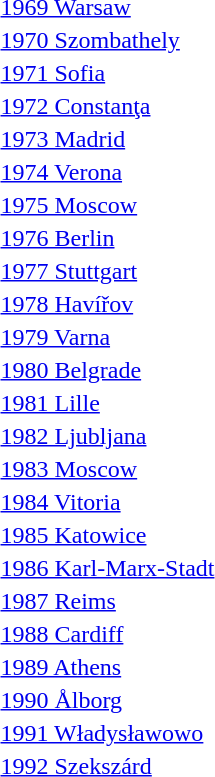<table>
<tr>
<td><a href='#'>1969 Warsaw</a></td>
<td></td>
<td></td>
<td></td>
</tr>
<tr>
<td><a href='#'>1970 Szombathely</a></td>
<td></td>
<td></td>
<td></td>
</tr>
<tr>
<td><a href='#'>1971 Sofia</a></td>
<td></td>
<td></td>
<td></td>
</tr>
<tr>
<td><a href='#'>1972 Constanţa</a></td>
<td></td>
<td></td>
<td></td>
</tr>
<tr>
<td><a href='#'>1973 Madrid</a></td>
<td></td>
<td></td>
<td></td>
</tr>
<tr>
<td><a href='#'>1974 Verona</a></td>
<td></td>
<td></td>
<td></td>
</tr>
<tr>
<td><a href='#'>1975 Moscow</a></td>
<td></td>
<td></td>
<td></td>
</tr>
<tr>
<td><a href='#'>1976 Berlin</a></td>
<td></td>
<td></td>
<td></td>
</tr>
<tr>
<td><a href='#'>1977 Stuttgart</a></td>
<td></td>
<td></td>
<td></td>
</tr>
<tr>
<td><a href='#'>1978 Havířov</a></td>
<td></td>
<td></td>
<td></td>
</tr>
<tr>
<td><a href='#'>1979 Varna</a></td>
<td></td>
<td></td>
<td></td>
</tr>
<tr>
<td><a href='#'>1980 Belgrade</a></td>
<td></td>
<td></td>
<td></td>
</tr>
<tr>
<td><a href='#'>1981 Lille</a></td>
<td></td>
<td></td>
<td></td>
</tr>
<tr>
<td><a href='#'>1982 Ljubljana</a></td>
<td></td>
<td></td>
<td></td>
</tr>
<tr>
<td><a href='#'>1983  Moscow</a></td>
<td></td>
<td></td>
<td></td>
</tr>
<tr>
<td><a href='#'>1984 Vitoria</a></td>
<td></td>
<td></td>
<td></td>
</tr>
<tr>
<td><a href='#'>1985 Katowice</a></td>
<td></td>
<td></td>
<td></td>
</tr>
<tr>
<td><a href='#'>1986 Karl-Marx-Stadt</a></td>
<td></td>
<td></td>
<td></td>
</tr>
<tr>
<td><a href='#'>1987 Reims</a></td>
<td></td>
<td></td>
<td></td>
</tr>
<tr>
<td><a href='#'>1988 Cardiff</a></td>
<td></td>
<td></td>
<td></td>
</tr>
<tr>
<td><a href='#'>1989 Athens</a></td>
<td></td>
<td></td>
<td></td>
</tr>
<tr>
<td><a href='#'>1990 Ålborg</a></td>
<td></td>
<td></td>
<td></td>
</tr>
<tr>
<td><a href='#'>1991 Władysławowo</a></td>
<td></td>
<td></td>
<td></td>
</tr>
<tr>
<td><a href='#'>1992 Szekszárd</a></td>
<td></td>
<td></td>
<td></td>
</tr>
</table>
